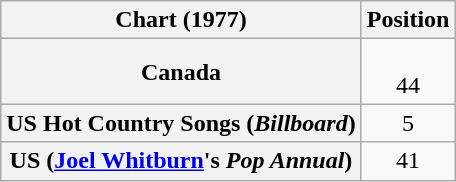<table class="wikitable sortable plainrowheaders">
<tr>
<th scope="col">Chart (1977)</th>
<th scope="col">Position</th>
</tr>
<tr>
<th scope="row">Canada</th>
<td style="text-align:center;"><br>44</td>
</tr>
<tr>
<th scope="row">US Hot Country Songs (<em>Billboard</em>)</th>
<td style="text-align:center;">5</td>
</tr>
<tr>
<th scope="row">US (<a href='#'>Joel Whitburn</a>'s <em>Pop Annual</em>)</th>
<td style="text-align:center;">41</td>
</tr>
</table>
